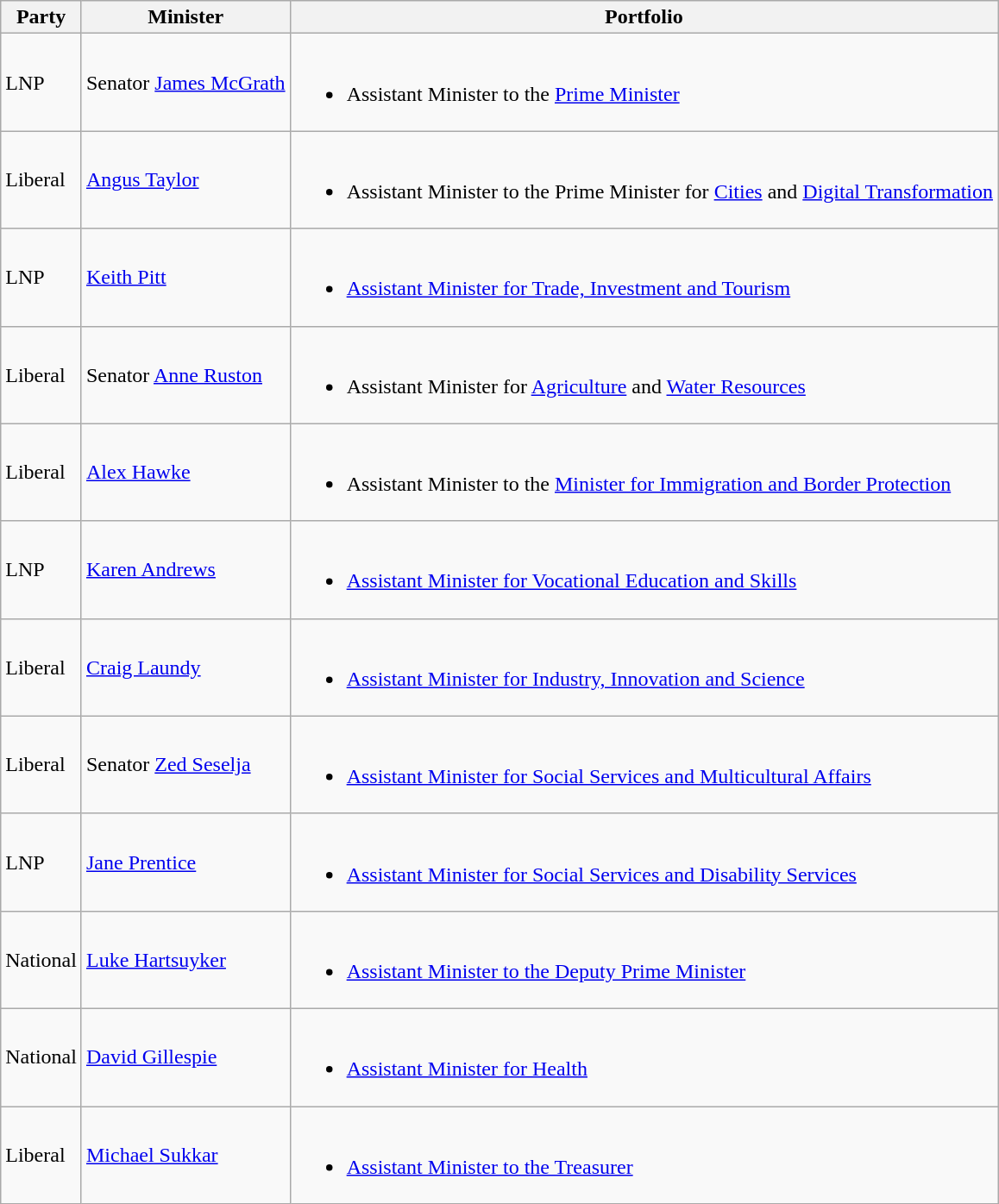<table class="wikitable sortable">
<tr>
<th>Party</th>
<th>Minister</th>
<th>Portfolio</th>
</tr>
<tr>
<td>LNP</td>
<td>Senator <a href='#'>James McGrath</a></td>
<td><br><ul><li>Assistant Minister to the <a href='#'>Prime Minister</a></li></ul></td>
</tr>
<tr>
<td>Liberal</td>
<td><a href='#'>Angus Taylor</a> </td>
<td><br><ul><li>Assistant Minister to the Prime Minister for <a href='#'>Cities</a> and <a href='#'>Digital Transformation</a></li></ul></td>
</tr>
<tr>
<td>LNP</td>
<td><a href='#'>Keith Pitt</a> </td>
<td><br><ul><li><a href='#'>Assistant Minister for Trade, Investment and Tourism</a></li></ul></td>
</tr>
<tr>
<td>Liberal</td>
<td>Senator <a href='#'>Anne Ruston</a></td>
<td><br><ul><li>Assistant Minister for <a href='#'>Agriculture</a> and <a href='#'>Water Resources</a></li></ul></td>
</tr>
<tr>
<td>Liberal</td>
<td><a href='#'>Alex Hawke</a> </td>
<td><br><ul><li>Assistant Minister to the <a href='#'>Minister for Immigration and Border Protection</a></li></ul></td>
</tr>
<tr>
<td>LNP</td>
<td><a href='#'>Karen Andrews</a> </td>
<td><br><ul><li><a href='#'>Assistant Minister for Vocational Education and Skills</a></li></ul></td>
</tr>
<tr>
<td>Liberal</td>
<td><a href='#'>Craig Laundy</a> </td>
<td><br><ul><li><a href='#'>Assistant Minister for Industry, Innovation and Science</a></li></ul></td>
</tr>
<tr>
<td>Liberal</td>
<td>Senator <a href='#'>Zed Seselja</a></td>
<td><br><ul><li><a href='#'>Assistant Minister for Social Services and Multicultural Affairs</a></li></ul></td>
</tr>
<tr>
<td>LNP</td>
<td><a href='#'>Jane Prentice</a> </td>
<td><br><ul><li><a href='#'>Assistant Minister for Social Services and Disability Services</a></li></ul></td>
</tr>
<tr>
<td>National</td>
<td><a href='#'>Luke Hartsuyker</a> </td>
<td><br><ul><li><a href='#'>Assistant Minister to the Deputy Prime Minister</a></li></ul></td>
</tr>
<tr>
<td>National</td>
<td><a href='#'>David Gillespie</a> </td>
<td><br><ul><li><a href='#'>Assistant Minister for Health</a></li></ul></td>
</tr>
<tr>
<td>Liberal</td>
<td><a href='#'>Michael Sukkar</a> </td>
<td><br><ul><li><a href='#'>Assistant Minister to the Treasurer</a></li></ul></td>
</tr>
</table>
